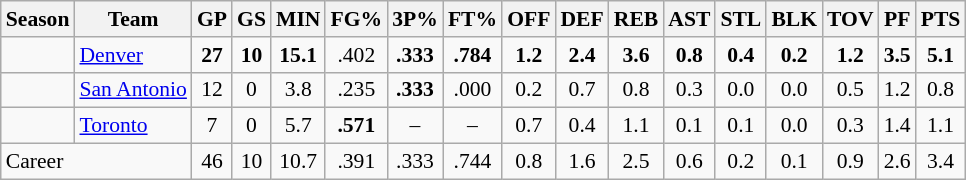<table class="wikitable sortable" style="font-size:90%; text-align:center;">
<tr>
<th>Season</th>
<th>Team</th>
<th>GP</th>
<th>GS</th>
<th>MIN</th>
<th>FG%</th>
<th>3P%</th>
<th>FT%</th>
<th>OFF</th>
<th>DEF</th>
<th>REB</th>
<th>AST</th>
<th>STL</th>
<th>BLK</th>
<th>TOV</th>
<th>PF</th>
<th>PTS</th>
</tr>
<tr>
<td align="left"></td>
<td align="left"><a href='#'>Denver</a></td>
<td><strong>27</strong></td>
<td><strong>10</strong></td>
<td><strong>15.1</strong></td>
<td>.402</td>
<td><strong>.333</strong></td>
<td><strong>.784</strong></td>
<td><strong>1.2</strong></td>
<td><strong>2.4</strong></td>
<td><strong>3.6</strong></td>
<td><strong>0.8</strong></td>
<td><strong>0.4</strong></td>
<td><strong>0.2</strong></td>
<td><strong>1.2</strong></td>
<td><strong>3.5</strong></td>
<td><strong>5.1</strong></td>
</tr>
<tr>
<td align="left"></td>
<td align="left"><a href='#'>San Antonio</a></td>
<td>12</td>
<td>0</td>
<td>3.8</td>
<td>.235</td>
<td><strong>.333</strong></td>
<td>.000</td>
<td>0.2</td>
<td>0.7</td>
<td>0.8</td>
<td>0.3</td>
<td>0.0</td>
<td>0.0</td>
<td>0.5</td>
<td>1.2</td>
<td>0.8</td>
</tr>
<tr>
<td align="left"></td>
<td align="left"><a href='#'>Toronto</a></td>
<td>7</td>
<td>0</td>
<td>5.7</td>
<td><strong>.571</strong></td>
<td>–</td>
<td>–</td>
<td>0.7</td>
<td>0.4</td>
<td>1.1</td>
<td>0.1</td>
<td>0.1</td>
<td>0.0</td>
<td>0.3</td>
<td>1.4</td>
<td>1.1</td>
</tr>
<tr>
<td align="left" colspan=2>Career</td>
<td>46</td>
<td>10</td>
<td>10.7</td>
<td>.391</td>
<td>.333</td>
<td>.744</td>
<td>0.8</td>
<td>1.6</td>
<td>2.5</td>
<td>0.6</td>
<td>0.2</td>
<td>0.1</td>
<td>0.9</td>
<td>2.6</td>
<td>3.4</td>
</tr>
</table>
